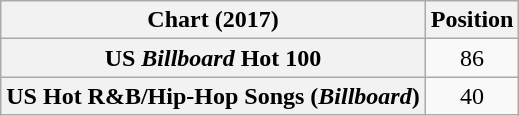<table class="wikitable sortable plainrowheaders" style="text-align:center">
<tr>
<th scope="col">Chart (2017)</th>
<th scope="col">Position</th>
</tr>
<tr>
<th scope="row">US <em>Billboard</em> Hot 100</th>
<td>86</td>
</tr>
<tr>
<th scope="row">US Hot R&B/Hip-Hop Songs (<em>Billboard</em>)</th>
<td>40</td>
</tr>
</table>
